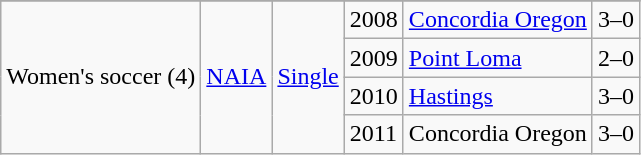<table class="wikitable">
<tr>
</tr>
<tr>
<td rowspan="4">Women's soccer (4)</td>
<td rowspan="4"><a href='#'>NAIA</a></td>
<td rowspan="4"><a href='#'>Single</a></td>
<td>2008</td>
<td><a href='#'>Concordia Oregon</a></td>
<td>3–0</td>
</tr>
<tr>
<td>2009</td>
<td><a href='#'>Point Loma</a></td>
<td>2–0</td>
</tr>
<tr>
<td>2010</td>
<td><a href='#'>Hastings</a></td>
<td>3–0</td>
</tr>
<tr>
<td>2011</td>
<td>Concordia Oregon</td>
<td>3–0</td>
</tr>
</table>
